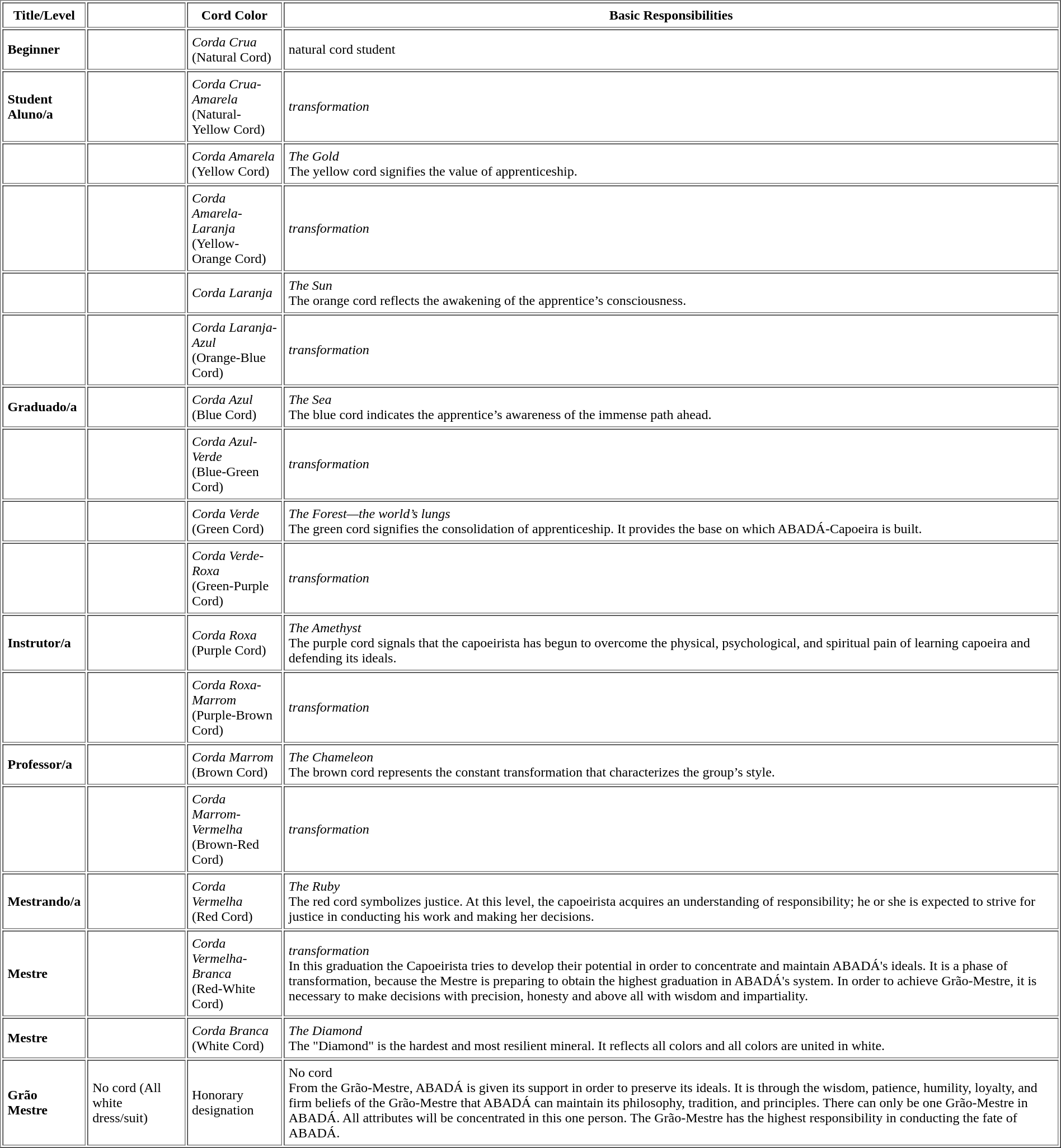<table border="1" cellpadding="5">
<tr>
<th>Title/Level</th>
<th></th>
<th>Cord Color</th>
<th>Basic Responsibilities</th>
</tr>
<tr>
<td><strong>Beginner</strong></td>
<td></td>
<td><em>Corda Crua</em><br>(Natural Cord)</td>
<td>natural cord student</td>
</tr>
<tr>
<td><strong>Student<br>Aluno/a</strong></td>
<td></td>
<td><em>Corda Crua-Amarela</em><br>(Natural-Yellow Cord)</td>
<td><em>transformation</em></td>
</tr>
<tr>
<td></td>
<td></td>
<td><em>Corda Amarela</em><br>(Yellow Cord)</td>
<td><em>The Gold</em><br>The yellow cord signifies the value of apprenticeship.</td>
</tr>
<tr>
<td></td>
<td></td>
<td><em>Corda Amarela-Laranja</em><br>(Yellow-Orange Cord)</td>
<td><em>transformation</em></td>
</tr>
<tr>
<td></td>
<td></td>
<td><em>Corda Laranja</em></td>
<td><em>The Sun</em><br>The orange cord reflects the awakening of the apprentice’s consciousness.</td>
</tr>
<tr>
<td></td>
<td></td>
<td><em>Corda Laranja-Azul</em><br>(Orange-Blue Cord)</td>
<td><em>transformation</em></td>
</tr>
<tr>
<td><strong>Graduado/a</strong></td>
<td></td>
<td><em>Corda Azul</em><br>(Blue Cord)</td>
<td><em>The Sea</em><br>The blue cord indicates the apprentice’s awareness of the immense path ahead.</td>
</tr>
<tr>
<td></td>
<td></td>
<td><em>Corda Azul-Verde</em><br>(Blue-Green Cord)</td>
<td><em>transformation</em></td>
</tr>
<tr>
<td></td>
<td></td>
<td><em>Corda Verde</em><br>(Green Cord)</td>
<td><em>The Forest—the world’s lungs</em><br>The green cord signifies the consolidation of apprenticeship.  It provides the base on which ABADÁ-Capoeira is built.</td>
</tr>
<tr>
<td></td>
<td></td>
<td><em>Corda Verde-Roxa</em><br>(Green-Purple Cord)</td>
<td><em>transformation</em></td>
</tr>
<tr>
<td><strong>Instrutor/a</strong></td>
<td></td>
<td><em>Corda Roxa</em><br>(Purple Cord)</td>
<td><em>The Amethyst</em><br>The purple cord signals that the capoeirista has begun to overcome the physical, psychological, and spiritual pain of learning capoeira and defending its ideals.</td>
</tr>
<tr>
<td></td>
<td></td>
<td><em>Corda Roxa-Marrom</em><br>(Purple-Brown Cord)</td>
<td><em>transformation</em></td>
</tr>
<tr>
<td><strong>Professor/a</strong></td>
<td></td>
<td><em>Corda Marrom</em><br>(Brown Cord)</td>
<td><em>The Chameleon</em><br>The brown cord represents the constant transformation that characterizes the group’s style.</td>
</tr>
<tr>
<td></td>
<td></td>
<td><em>Corda Marrom-Vermelha</em><br>(Brown-Red Cord)</td>
<td><em>transformation</em></td>
</tr>
<tr>
<td><strong>Mestrando/a</strong></td>
<td></td>
<td><em>Corda Vermelha</em><br>(Red Cord)</td>
<td><em>The Ruby</em><br>The red cord symbolizes justice. At this level, the capoeirista acquires an understanding of responsibility; he or she is expected to strive for justice in conducting his work and making her decisions.</td>
</tr>
<tr>
<td><strong>Mestre</strong></td>
<td></td>
<td><em>Corda Vermelha-Branca</em><br>(Red-White Cord)</td>
<td><em>transformation</em><br>In this graduation the Capoeirista tries to develop their potential in order to concentrate and maintain ABADÁ's ideals. It is a phase of transformation, because the Mestre is preparing to obtain the highest graduation in ABADÁ's system. In order to achieve Grão-Mestre, it is necessary to make decisions with precision, honesty and above all with wisdom and impartiality.</td>
</tr>
<tr>
<td><strong>Mestre</strong></td>
<td></td>
<td><em>Corda Branca</em><br>(White Cord)</td>
<td><em>The Diamond</em><br>The "Diamond" is the hardest and most resilient mineral. It reflects all colors and all colors are united in white.</td>
</tr>
<tr>
<td><strong>Grão Mestre</strong></td>
<td>No cord (All white dress/suit)</td>
<td>Honorary designation</td>
<td>No cord<br>From the Grão-Mestre, ABADÁ is given its support in order to preserve its ideals. It is through the wisdom, patience, humility, loyalty, and firm beliefs of the Grão-Mestre that ABADÁ can maintain its philosophy, tradition, and principles. There can only be one Grão-Mestre in ABADÁ. All attributes will be concentrated in this one person. The Grão-Mestre has the highest responsibility in conducting the fate of ABADÁ.</td>
</tr>
</table>
